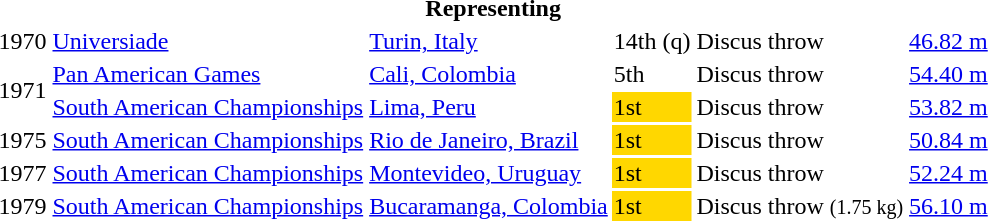<table>
<tr>
<th colspan=6>Representing </th>
</tr>
<tr>
<td>1970</td>
<td><a href='#'>Universiade</a></td>
<td><a href='#'>Turin, Italy</a></td>
<td>14th (q)</td>
<td>Discus throw</td>
<td><a href='#'>46.82 m</a></td>
</tr>
<tr>
<td rowspan=2>1971</td>
<td><a href='#'>Pan American Games</a></td>
<td><a href='#'>Cali, Colombia</a></td>
<td>5th</td>
<td>Discus throw</td>
<td><a href='#'>54.40 m</a></td>
</tr>
<tr>
<td><a href='#'>South American Championships</a></td>
<td><a href='#'>Lima, Peru</a></td>
<td bgcolor=gold>1st</td>
<td>Discus throw</td>
<td><a href='#'>53.82 m</a></td>
</tr>
<tr>
<td>1975</td>
<td><a href='#'>South American Championships</a></td>
<td><a href='#'>Rio de Janeiro, Brazil</a></td>
<td bgcolor=gold>1st</td>
<td>Discus throw</td>
<td><a href='#'>50.84 m</a></td>
</tr>
<tr>
<td>1977</td>
<td><a href='#'>South American Championships</a></td>
<td><a href='#'>Montevideo, Uruguay</a></td>
<td bgcolor=gold>1st</td>
<td>Discus throw</td>
<td><a href='#'>52.24 m</a></td>
</tr>
<tr>
<td>1979</td>
<td><a href='#'>South American Championships</a></td>
<td><a href='#'>Bucaramanga, Colombia</a></td>
<td bgcolor=gold>1st</td>
<td>Discus throw <small>(1.75 kg)</small></td>
<td><a href='#'>56.10 m</a></td>
</tr>
</table>
